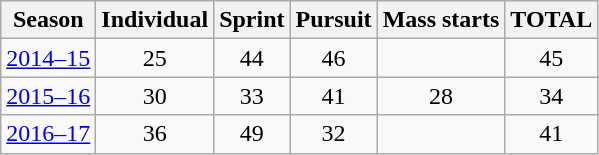<table class="wikitable sortable" style="text-align: center;">
<tr>
<th>Season</th>
<th>Individual</th>
<th>Sprint</th>
<th>Pursuit</th>
<th>Mass starts</th>
<th>TOTAL</th>
</tr>
<tr>
<td><a href='#'>2014–15</a></td>
<td>25</td>
<td>44</td>
<td>46</td>
<td></td>
<td>45</td>
</tr>
<tr>
<td><a href='#'>2015–16</a></td>
<td>30</td>
<td>33</td>
<td>41</td>
<td>28</td>
<td>34</td>
</tr>
<tr>
<td><a href='#'>2016–17</a></td>
<td>36</td>
<td>49</td>
<td>32</td>
<td></td>
<td>41</td>
</tr>
</table>
